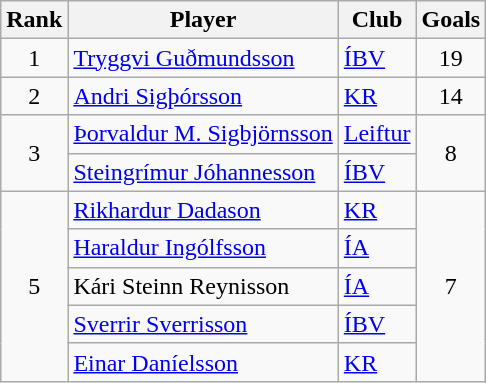<table class="wikitable" style="text-align:center;">
<tr>
<th>Rank</th>
<th>Player</th>
<th>Club</th>
<th>Goals</th>
</tr>
<tr>
<td>1</td>
<td align="left"> <a href='#'>Tryggvi Guðmundsson</a></td>
<td align="left"><a href='#'>ÍBV</a></td>
<td>19</td>
</tr>
<tr>
<td>2</td>
<td align="left"> <a href='#'>Andri Sigþórsson</a></td>
<td align="left"><a href='#'>KR</a></td>
<td>14</td>
</tr>
<tr>
<td rowspan=2>3</td>
<td align="left"> <a href='#'>Þorvaldur M. Sigbjörnsson</a></td>
<td align="left"><a href='#'>Leiftur</a></td>
<td rowspan=2>8</td>
</tr>
<tr>
<td align="left"> <a href='#'>Steingrímur Jóhannesson</a></td>
<td align="left"><a href='#'>ÍBV</a></td>
</tr>
<tr>
<td rowspan=5>5</td>
<td align="left"> <a href='#'>Rikhardur Dadason</a></td>
<td align="left"><a href='#'>KR</a></td>
<td rowspan=5>7</td>
</tr>
<tr>
<td align="left"> <a href='#'>Haraldur Ingólfsson</a></td>
<td align="left"><a href='#'>ÍA</a></td>
</tr>
<tr>
<td align="left"> Kári Steinn Reynisson</td>
<td align="left"><a href='#'>ÍA</a></td>
</tr>
<tr>
<td align="left"> <a href='#'>Sverrir Sverrisson</a></td>
<td align="left"><a href='#'>ÍBV</a></td>
</tr>
<tr>
<td align="left"> <a href='#'>Einar Daníelsson</a></td>
<td align="left"><a href='#'>KR</a></td>
</tr>
</table>
